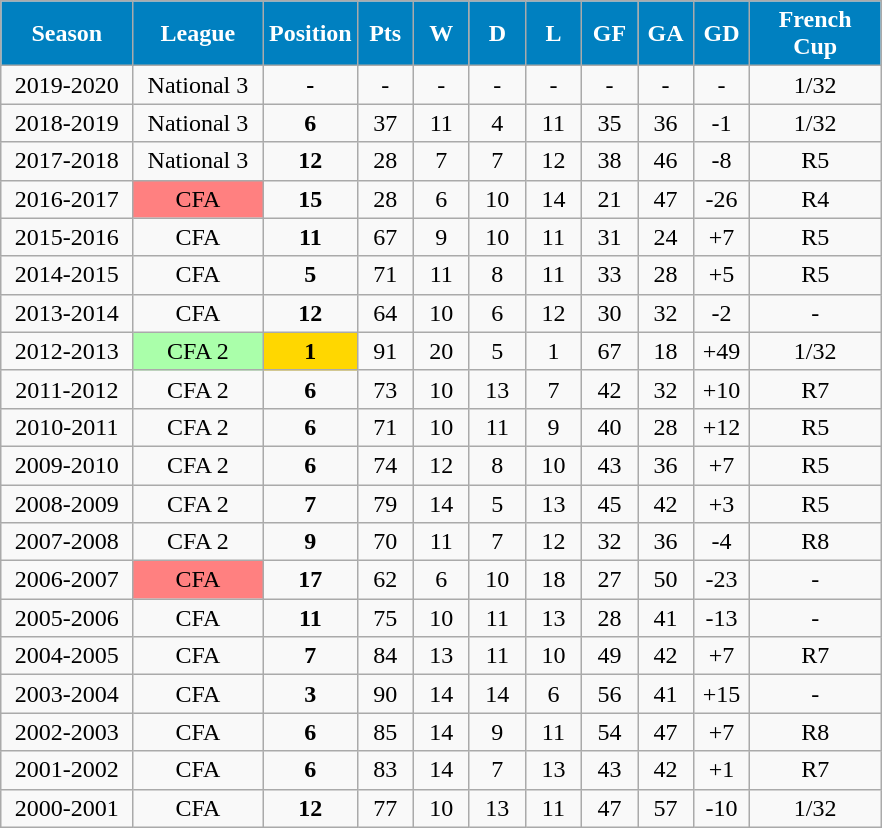<table border="0" cellpadding="4" align="center">
<tr valign="top">
<td><br><table class="wikitable centre" style="text-align:center">
<tr>
<th scope="col" style="background:#0080C0; color:#FFFFFF;" width="80">Season</th>
<th scope="col" style="background:#0080C0; color:#FFFFFF;" width="80">League</th>
<th scope="col" style="background:#0080C0; color:#FFFFFF;" width="30">Position</th>
<th scope="col" style="background:#0080C0; color:#FFFFFF;" width="30">Pts</th>
<th scope="col" style="background:#0080C0; color:#FFFFFF;" width="30">W</th>
<th scope="col" style="background:#0080C0; color:#FFFFFF;" width="30">D</th>
<th scope="col" style="background:#0080C0; color:#FFFFFF;" width="30">L</th>
<th scope="col" style="background:#0080C0; color:#FFFFFF;" width="30">GF</th>
<th scope="col" style="background:#0080C0; color:#FFFFFF;" width="30">GA</th>
<th scope="col" style="background:#0080C0; color:#FFFFFF;" width="30">GD</th>
<th scope="col" style="background:#0080C0; color:#FFFFFF;" width="80">French Cup</th>
</tr>
<tr>
<td>2019-2020</td>
<td>National 3</td>
<td><strong>-</strong></td>
<td>-</td>
<td>-</td>
<td>-</td>
<td>-</td>
<td>-</td>
<td>-</td>
<td>-</td>
<td>1/32</td>
</tr>
<tr>
<td>2018-2019</td>
<td>National 3</td>
<td><strong>6</strong></td>
<td>37</td>
<td>11</td>
<td>4</td>
<td>11</td>
<td>35</td>
<td>36</td>
<td>-1</td>
<td>1/32</td>
</tr>
<tr>
<td>2017-2018</td>
<td>National 3</td>
<td><strong>12</strong></td>
<td>28</td>
<td>7</td>
<td>7</td>
<td>12</td>
<td>38</td>
<td>46</td>
<td>-8</td>
<td>R5</td>
</tr>
<tr>
<td>2016-2017</td>
<td bgcolor="#FF8080">CFA</td>
<td><strong>15</strong></td>
<td>28</td>
<td>6</td>
<td>10</td>
<td>14</td>
<td>21</td>
<td>47</td>
<td>-26</td>
<td>R4</td>
</tr>
<tr>
<td>2015-2016</td>
<td>CFA</td>
<td><strong>11</strong></td>
<td>67</td>
<td>9</td>
<td>10</td>
<td>11</td>
<td>31</td>
<td>24</td>
<td>+7</td>
<td>R5</td>
</tr>
<tr>
<td>2014-2015</td>
<td>CFA</td>
<td><strong>5</strong></td>
<td>71</td>
<td>11</td>
<td>8</td>
<td>11</td>
<td>33</td>
<td>28</td>
<td>+5</td>
<td>R5</td>
</tr>
<tr>
<td>2013-2014</td>
<td>CFA</td>
<td><strong>12</strong></td>
<td>64</td>
<td>10</td>
<td>6</td>
<td>12</td>
<td>30</td>
<td>32</td>
<td>-2</td>
<td>-</td>
</tr>
<tr>
<td>2012-2013</td>
<td bgcolor="AAFFAA">CFA 2</td>
<td bgcolor="gold"><strong>1</strong></td>
<td>91</td>
<td>20</td>
<td>5</td>
<td>1</td>
<td>67</td>
<td>18</td>
<td>+49</td>
<td>1/32</td>
</tr>
<tr>
<td>2011-2012</td>
<td>CFA 2</td>
<td><strong>6</strong></td>
<td>73</td>
<td>10</td>
<td>13</td>
<td>7</td>
<td>42</td>
<td>32</td>
<td>+10</td>
<td>R7</td>
</tr>
<tr>
<td>2010-2011</td>
<td>CFA 2</td>
<td><strong>6</strong></td>
<td>71</td>
<td>10</td>
<td>11</td>
<td>9</td>
<td>40</td>
<td>28</td>
<td>+12</td>
<td>R5</td>
</tr>
<tr>
<td>2009-2010</td>
<td>CFA 2</td>
<td><strong>6</strong></td>
<td>74</td>
<td>12</td>
<td>8</td>
<td>10</td>
<td>43</td>
<td>36</td>
<td>+7</td>
<td>R5</td>
</tr>
<tr>
<td>2008-2009</td>
<td>CFA 2</td>
<td><strong>7</strong></td>
<td>79</td>
<td>14</td>
<td>5</td>
<td>13</td>
<td>45</td>
<td>42</td>
<td>+3</td>
<td>R5</td>
</tr>
<tr>
<td>2007-2008</td>
<td>CFA 2</td>
<td><strong>9</strong></td>
<td>70</td>
<td>11</td>
<td>7</td>
<td>12</td>
<td>32</td>
<td>36</td>
<td>-4</td>
<td>R8</td>
</tr>
<tr>
<td>2006-2007</td>
<td bgcolor="#FF8080">CFA</td>
<td><strong>17</strong></td>
<td>62</td>
<td>6</td>
<td>10</td>
<td>18</td>
<td>27</td>
<td>50</td>
<td>-23</td>
<td>-</td>
</tr>
<tr>
<td>2005-2006</td>
<td>CFA</td>
<td><strong>11</strong></td>
<td>75</td>
<td>10</td>
<td>11</td>
<td>13</td>
<td>28</td>
<td>41</td>
<td>-13</td>
<td>-</td>
</tr>
<tr>
<td>2004-2005</td>
<td>CFA</td>
<td><strong>7</strong></td>
<td>84</td>
<td>13</td>
<td>11</td>
<td>10</td>
<td>49</td>
<td>42</td>
<td>+7</td>
<td>R7</td>
</tr>
<tr>
<td>2003-2004</td>
<td>CFA</td>
<td><strong>3</strong></td>
<td>90</td>
<td>14</td>
<td>14</td>
<td>6</td>
<td>56</td>
<td>41</td>
<td>+15</td>
<td>-</td>
</tr>
<tr>
<td>2002-2003</td>
<td>CFA</td>
<td><strong>6</strong></td>
<td>85</td>
<td>14</td>
<td>9</td>
<td>11</td>
<td>54</td>
<td>47</td>
<td>+7</td>
<td>R8</td>
</tr>
<tr>
<td>2001-2002</td>
<td>CFA</td>
<td><strong>6</strong></td>
<td>83</td>
<td>14</td>
<td>7</td>
<td>13</td>
<td>43</td>
<td>42</td>
<td>+1</td>
<td>R7</td>
</tr>
<tr>
<td>2000-2001</td>
<td>CFA</td>
<td><strong>12</strong></td>
<td>77</td>
<td>10</td>
<td>13</td>
<td>11</td>
<td>47</td>
<td>57</td>
<td>-10</td>
<td>1/32</td>
</tr>
</table>
</td>
</tr>
</table>
